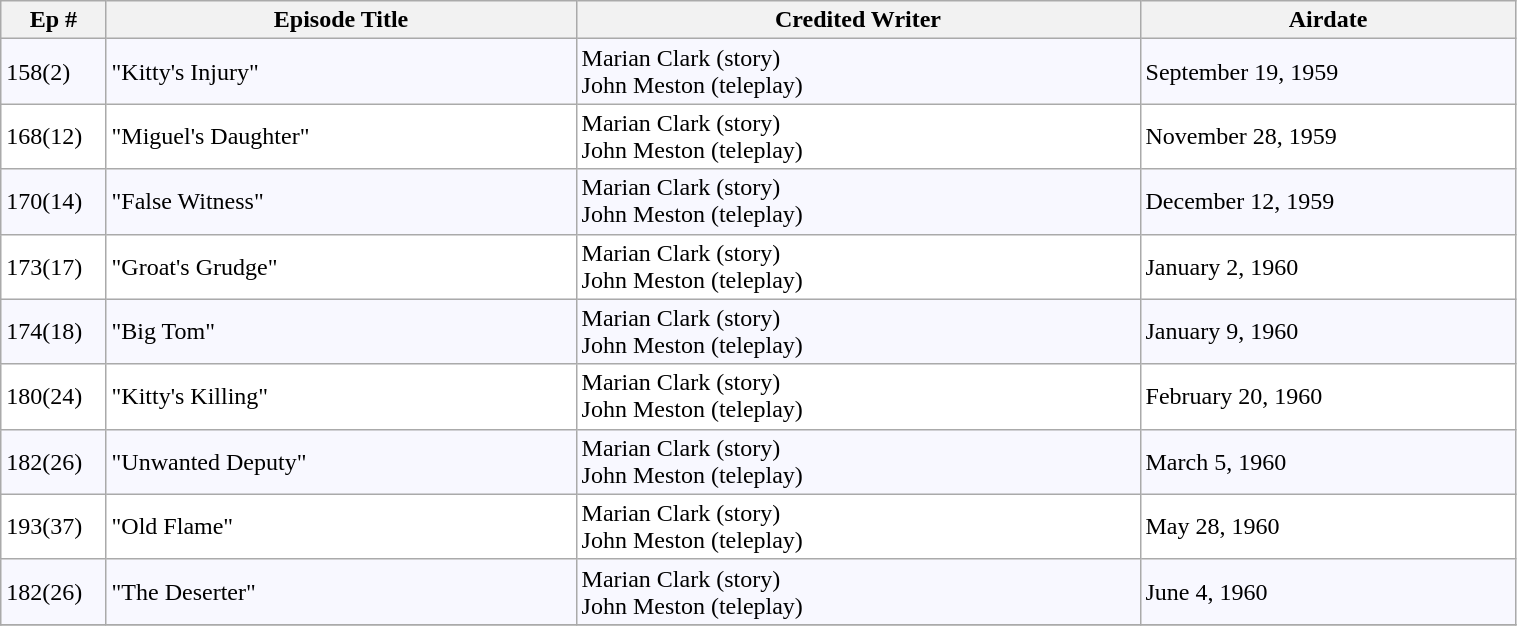<table class=wikitable width=80%>
<tr>
<th width=5%>Ep #</th>
<th width=25%>Episode Title</th>
<th width=30%>Credited Writer</th>
<th width=20%>Airdate</th>
</tr>
<tr bgcolor=#F8F8FF>
<td>158(2)</td>
<td>"Kitty's Injury"</td>
<td>Marian Clark (story)<br>John Meston (teleplay)</td>
<td>September 19, 1959</td>
</tr>
<tr bgcolor=#FFFFFF>
<td>168(12)</td>
<td>"Miguel's Daughter"</td>
<td>Marian Clark (story)<br>John Meston (teleplay)</td>
<td>November 28, 1959</td>
</tr>
<tr bgcolor=#F8F8FF>
<td>170(14)</td>
<td>"False Witness"</td>
<td>Marian Clark (story)<br>John Meston (teleplay)</td>
<td>December 12, 1959</td>
</tr>
<tr bgcolor=#FFFFFF>
<td>173(17)</td>
<td>"Groat's Grudge"</td>
<td>Marian Clark (story)<br>John Meston (teleplay)</td>
<td>January 2, 1960</td>
</tr>
<tr bgcolor=#F8F8FF>
<td>174(18)</td>
<td>"Big Tom"</td>
<td>Marian Clark (story)<br>John Meston (teleplay)</td>
<td>January 9, 1960</td>
</tr>
<tr bgcolor=#FFFFFF>
<td>180(24)</td>
<td>"Kitty's Killing"</td>
<td>Marian Clark (story)<br>John Meston (teleplay)</td>
<td>February 20, 1960</td>
</tr>
<tr bgcolor=#F8F8FF>
<td>182(26)</td>
<td>"Unwanted Deputy"</td>
<td>Marian Clark (story)<br>John Meston (teleplay)</td>
<td>March 5, 1960</td>
</tr>
<tr bgcolor=#FFFFFF>
<td>193(37)</td>
<td>"Old Flame"</td>
<td>Marian Clark (story)<br>John Meston (teleplay)</td>
<td>May 28, 1960</td>
</tr>
<tr bgcolor=#F8F8FF>
<td>182(26)</td>
<td>"The Deserter"</td>
<td>Marian Clark (story)<br>John Meston (teleplay)</td>
<td>June 4, 1960</td>
</tr>
<tr bgcolor=#F8F8FF>
</tr>
</table>
